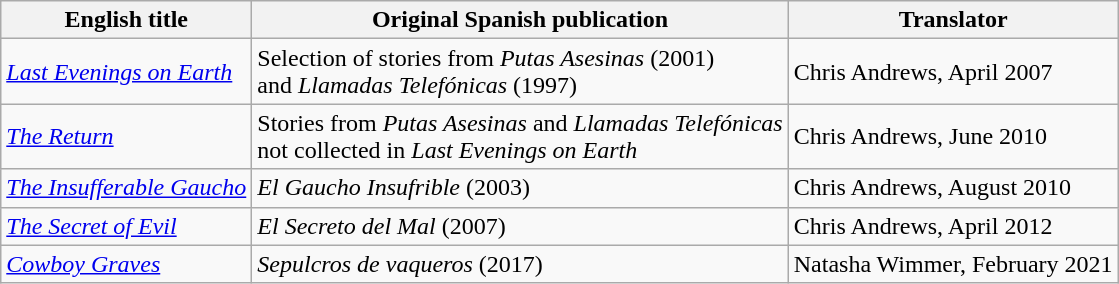<table class="wikitable">
<tr>
<th>English title</th>
<th>Original Spanish publication</th>
<th>Translator</th>
</tr>
<tr>
<td><em><a href='#'>Last Evenings on Earth</a></em></td>
<td>Selection of stories from <em>Putas Asesinas</em> (2001)<br>and <em>Llamadas Telefónicas</em> (1997)</td>
<td>Chris Andrews, April 2007</td>
</tr>
<tr>
<td><em><a href='#'>The Return</a></em></td>
<td>Stories from <em>Putas Asesinas</em> and <em>Llamadas Telefónicas</em><br>not collected in <em>Last Evenings on Earth</em></td>
<td>Chris Andrews, June 2010</td>
</tr>
<tr>
<td><em><a href='#'>The Insufferable Gaucho</a></em></td>
<td><em>El Gaucho Insufrible</em> (2003)</td>
<td>Chris Andrews, August 2010</td>
</tr>
<tr>
<td><em><a href='#'>The Secret of Evil</a></em></td>
<td><em>El Secreto del Mal</em> (2007)</td>
<td>Chris Andrews, April 2012</td>
</tr>
<tr>
<td><em><a href='#'>Cowboy Graves</a></em></td>
<td><em>Sepulcros de vaqueros</em> (2017)</td>
<td>Natasha Wimmer, February 2021</td>
</tr>
</table>
